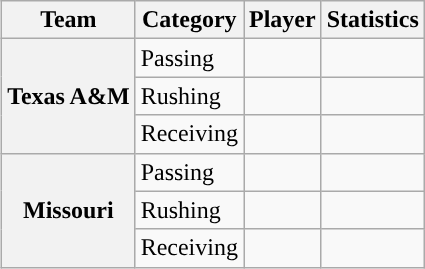<table class="wikitable" style="float:right">
<tr>
<th>Team</th>
<th>Category</th>
<th>Player</th>
<th>Statistics</th>
</tr>
<tr>
<th rowspan=3>Texas A&M</th>
<td>Passing</td>
<td></td>
<td></td>
</tr>
<tr>
<td>Rushing</td>
<td></td>
<td></td>
</tr>
<tr>
<td>Receiving</td>
<td></td>
<td></td>
</tr>
<tr>
<th rowspan=3>Missouri</th>
<td>Passing</td>
<td></td>
<td></td>
</tr>
<tr>
<td>Rushing</td>
<td></td>
<td></td>
</tr>
<tr>
<td>Receiving</td>
<td></td>
<td></td>
</tr>
</table>
